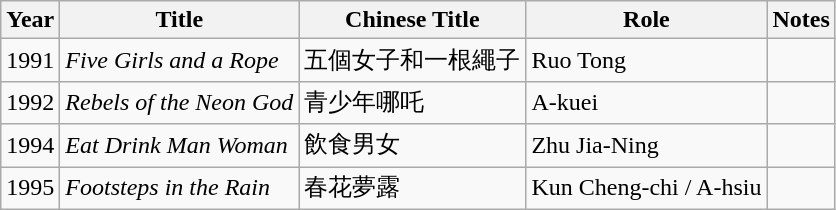<table class="wikitable sortable">
<tr>
<th>Year</th>
<th>Title</th>
<th>Chinese Title</th>
<th>Role</th>
<th class="unsortable">Notes</th>
</tr>
<tr>
<td>1991</td>
<td><em>Five Girls and a Rope</em></td>
<td>五個女子和一根繩子</td>
<td>Ruo Tong</td>
<td></td>
</tr>
<tr>
<td>1992</td>
<td><em>Rebels of the Neon God</em></td>
<td>青少年哪吒</td>
<td>A-kuei</td>
<td></td>
</tr>
<tr>
<td>1994</td>
<td><em>Eat Drink Man Woman</em></td>
<td>飲食男女</td>
<td>Zhu Jia-Ning</td>
<td></td>
</tr>
<tr>
<td>1995</td>
<td><em>Footsteps in the Rain</em></td>
<td>春花夢露</td>
<td>Kun Cheng-chi / A-hsiu</td>
<td></td>
</tr>
</table>
